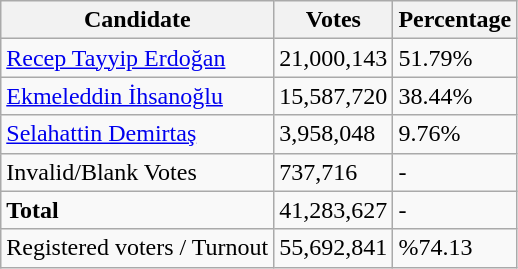<table class="wikitable">
<tr>
<th>Candidate</th>
<th>Votes</th>
<th>Percentage</th>
</tr>
<tr>
<td><a href='#'>Recep Tayyip Erdoğan</a></td>
<td>21,000,143</td>
<td>51.79%</td>
</tr>
<tr>
<td><a href='#'>Ekmeleddin İhsanoğlu</a></td>
<td>15,587,720</td>
<td>38.44%</td>
</tr>
<tr>
<td><a href='#'>Selahattin Demirtaş</a></td>
<td>3,958,048</td>
<td>9.76%</td>
</tr>
<tr>
<td>Invalid/Blank Votes</td>
<td>737,716</td>
<td>-</td>
</tr>
<tr>
<td><strong>Total</strong></td>
<td>41,283,627</td>
<td>-</td>
</tr>
<tr>
<td>Registered voters / Turnout</td>
<td>55,692,841</td>
<td>%74.13</td>
</tr>
</table>
